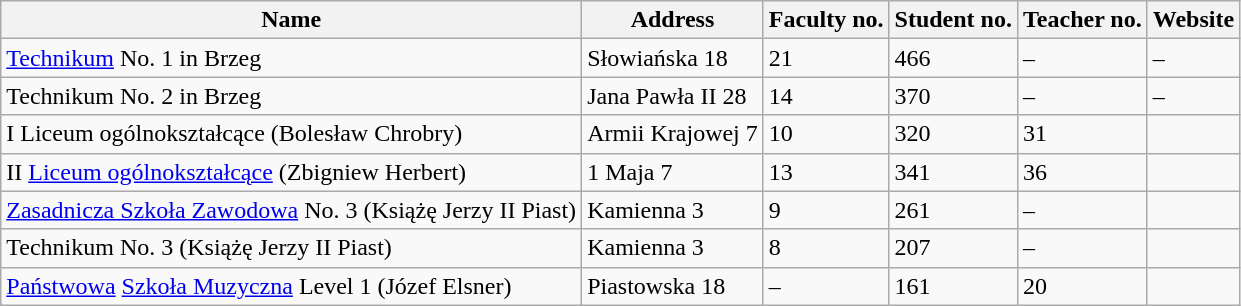<table class=wikitable>
<tr>
<th>Name</th>
<th>Address</th>
<th>Faculty no.</th>
<th>Student no.</th>
<th>Teacher no.</th>
<th>Website</th>
</tr>
<tr>
<td><a href='#'>Technikum</a> No. 1 in Brzeg</td>
<td>Słowiańska 18</td>
<td>21</td>
<td>466</td>
<td>–</td>
<td>–</td>
</tr>
<tr>
<td>Technikum No. 2 in Brzeg</td>
<td>Jana Pawła II 28</td>
<td>14</td>
<td>370</td>
<td>–</td>
<td>–</td>
</tr>
<tr>
<td>I Liceum ogólnokształcące (Bolesław Chrobry)</td>
<td>Armii Krajowej 7</td>
<td>10</td>
<td>320</td>
<td>31</td>
<td></td>
</tr>
<tr>
<td>II <a href='#'>Liceum ogólnokształcące</a> (Zbigniew Herbert)</td>
<td>1 Maja 7</td>
<td>13</td>
<td>341</td>
<td>36</td>
<td></td>
</tr>
<tr>
<td><a href='#'>Zasadnicza Szkoła Zawodowa</a> No. 3 (Książę Jerzy II Piast)</td>
<td>Kamienna 3</td>
<td>9</td>
<td>261</td>
<td>–</td>
<td></td>
</tr>
<tr>
<td>Technikum No. 3 (Książę Jerzy II Piast)</td>
<td>Kamienna 3</td>
<td>8</td>
<td>207</td>
<td>–</td>
<td></td>
</tr>
<tr>
<td><a href='#'>Państwowa</a> <a href='#'>Szkoła Muzyczna</a> Level 1 (Józef Elsner)</td>
<td>Piastowska 18</td>
<td>–</td>
<td>161</td>
<td>20</td>
<td></td>
</tr>
</table>
